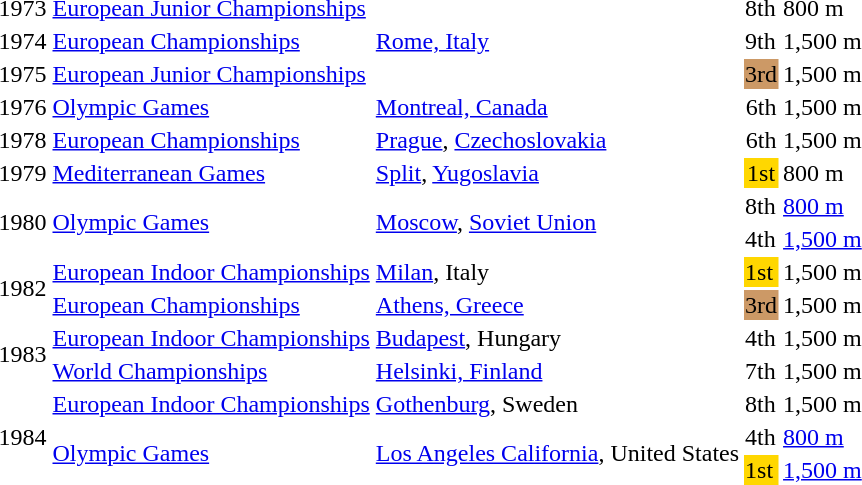<table>
<tr>
<td>1973</td>
<td><a href='#'>European Junior Championships</a></td>
<td></td>
<td>8th</td>
<td>800 m</td>
<td></td>
</tr>
<tr>
<td>1974</td>
<td><a href='#'>European Championships</a></td>
<td><a href='#'>Rome, Italy</a></td>
<td>9th</td>
<td>1,500 m</td>
<td></td>
</tr>
<tr>
<td>1975</td>
<td><a href='#'>European Junior Championships</a></td>
<td></td>
<td bgcolor="cc9966">3rd</td>
<td>1,500 m</td>
<td></td>
</tr>
<tr>
<td>1976</td>
<td><a href='#'>Olympic Games</a></td>
<td><a href='#'>Montreal, Canada</a></td>
<td align="center">6th</td>
<td>1,500 m</td>
<td></td>
</tr>
<tr>
<td>1978</td>
<td><a href='#'>European Championships</a></td>
<td><a href='#'>Prague</a>, <a href='#'>Czechoslovakia</a></td>
<td align="center">6th</td>
<td>1,500 m</td>
<td></td>
</tr>
<tr>
<td>1979</td>
<td><a href='#'>Mediterranean Games</a></td>
<td><a href='#'>Split</a>, <a href='#'>Yugoslavia</a></td>
<td bgcolor="gold" align="center">1st</td>
<td>800 m</td>
<td></td>
</tr>
<tr>
<td rowspan=2>1980</td>
<td rowspan=2><a href='#'>Olympic Games</a></td>
<td rowspan=2><a href='#'>Moscow</a>, <a href='#'>Soviet Union</a></td>
<td>8th</td>
<td><a href='#'>800 m</a></td>
<td></td>
</tr>
<tr>
<td>4th</td>
<td><a href='#'>1,500 m</a></td>
<td></td>
</tr>
<tr>
<td rowspan=2>1982</td>
<td><a href='#'>European Indoor Championships</a></td>
<td><a href='#'>Milan</a>, Italy</td>
<td bgcolor="gold">1st</td>
<td>1,500 m</td>
<td></td>
</tr>
<tr>
<td><a href='#'>European Championships</a></td>
<td><a href='#'>Athens, Greece</a></td>
<td bgcolor="cc9966" align="center">3rd</td>
<td>1,500 m</td>
<td></td>
</tr>
<tr>
<td rowspan=2>1983</td>
<td><a href='#'>European Indoor Championships</a></td>
<td><a href='#'>Budapest</a>, Hungary</td>
<td>4th</td>
<td>1,500 m</td>
<td></td>
</tr>
<tr>
<td><a href='#'>World Championships</a></td>
<td><a href='#'>Helsinki, Finland</a></td>
<td>7th</td>
<td>1,500 m</td>
<td></td>
</tr>
<tr>
<td rowspan=3>1984</td>
<td><a href='#'>European Indoor Championships</a></td>
<td><a href='#'>Gothenburg</a>, Sweden</td>
<td>8th</td>
<td>1,500 m</td>
<td></td>
</tr>
<tr>
<td rowspan=2><a href='#'>Olympic Games</a></td>
<td rowspan=2><a href='#'>Los Angeles California</a>, United States</td>
<td>4th</td>
<td><a href='#'>800 m</a></td>
<td></td>
</tr>
<tr>
<td bgcolor="gold">1st</td>
<td><a href='#'>1,500 m</a></td>
<td></td>
</tr>
</table>
